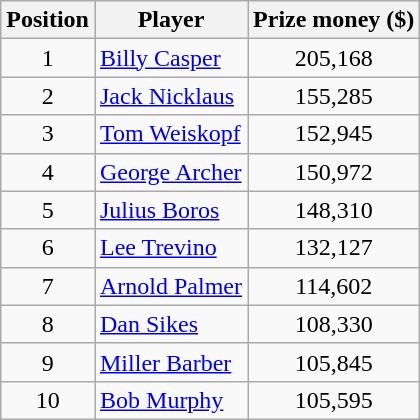<table class="wikitable">
<tr>
<th>Position</th>
<th>Player</th>
<th>Prize money ($)</th>
</tr>
<tr>
<td align=center>1</td>
<td> <a href='#'>Billy Casper</a></td>
<td align=center>205,168</td>
</tr>
<tr>
<td align=center>2</td>
<td> <a href='#'>Jack Nicklaus</a></td>
<td align=center>155,285</td>
</tr>
<tr>
<td align=center>3</td>
<td> <a href='#'>Tom Weiskopf</a></td>
<td align=center>152,945</td>
</tr>
<tr>
<td align=center>4</td>
<td> <a href='#'>George Archer</a></td>
<td align=center>150,972</td>
</tr>
<tr>
<td align=center>5</td>
<td> <a href='#'>Julius Boros</a></td>
<td align=center>148,310</td>
</tr>
<tr>
<td align=center>6</td>
<td> <a href='#'>Lee Trevino</a></td>
<td align=center>132,127</td>
</tr>
<tr>
<td align=center>7</td>
<td> <a href='#'>Arnold Palmer</a></td>
<td align=center>114,602</td>
</tr>
<tr>
<td align=center>8</td>
<td> <a href='#'>Dan Sikes</a></td>
<td align=center>108,330</td>
</tr>
<tr>
<td align=center>9</td>
<td> <a href='#'>Miller Barber</a></td>
<td align=center>105,845</td>
</tr>
<tr>
<td align=center>10</td>
<td> <a href='#'>Bob Murphy</a></td>
<td align=center>105,595</td>
</tr>
</table>
